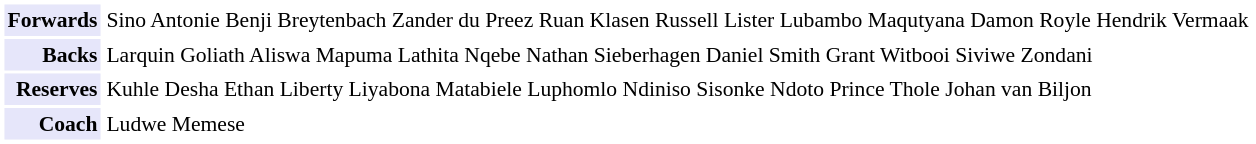<table cellpadding="2" style="border: 1px solid white; font-size:90%;">
<tr>
<td colspan="2" align="right" bgcolor="lavender"><strong>Forwards</strong></td>
<td align="left">Sino Antonie Benji Breytenbach Zander du Preez Ruan Klasen Russell Lister Lubambo Maqutyana Damon Royle Hendrik Vermaak</td>
</tr>
<tr>
<td colspan="2" align="right" bgcolor="lavender"><strong>Backs</strong></td>
<td align="left">Larquin Goliath Aliswa Mapuma Lathita Nqebe Nathan Sieberhagen Daniel Smith Grant Witbooi Siviwe Zondani</td>
</tr>
<tr>
<td colspan="2" align="right" bgcolor="lavender"><strong>Reserves</strong></td>
<td align="left">Kuhle Desha Ethan Liberty Liyabona Matabiele Luphomlo Ndiniso Sisonke Ndoto Prince Thole Johan van Biljon</td>
</tr>
<tr>
<td colspan="2" align="right" bgcolor="lavender"><strong>Coach</strong></td>
<td align="left">Ludwe Memese</td>
</tr>
</table>
